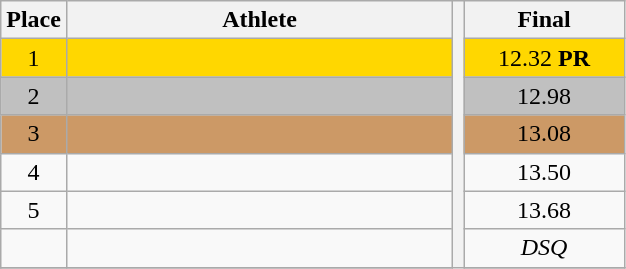<table class="wikitable" style="text-align:center">
<tr>
<th>Place</th>
<th width=250>Athlete</th>
<th rowspan=10></th>
<th width=100>Final</th>
</tr>
<tr bgcolor=gold>
<td>1</td>
<td align=left></td>
<td>12.32 <strong>PR</strong></td>
</tr>
<tr bgcolor=silver>
<td>2</td>
<td align=left></td>
<td>12.98</td>
</tr>
<tr bgcolor=cc9966>
<td>3</td>
<td align=left></td>
<td>13.08</td>
</tr>
<tr>
<td>4</td>
<td align=left></td>
<td>13.50</td>
</tr>
<tr>
<td>5</td>
<td align=left></td>
<td>13.68</td>
</tr>
<tr>
<td></td>
<td align=left></td>
<td><em>DSQ</em></td>
</tr>
<tr>
</tr>
</table>
